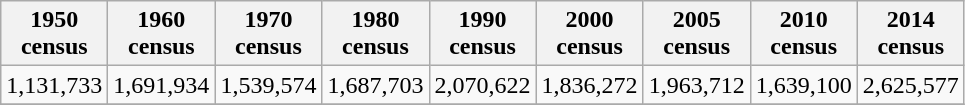<table class="wikitable">
<tr>
<th>1950 <br> census</th>
<th>1960 <br> census</th>
<th>1970 <br> census</th>
<th>1980 <br> census</th>
<th>1990 <br> census</th>
<th>2000 <br> census</th>
<th>2005 <br> census</th>
<th>2010 <br> census</th>
<th>2014 <br> census</th>
</tr>
<tr>
<td>1,131,733</td>
<td>1,691,934</td>
<td>1,539,574</td>
<td>1,687,703</td>
<td>2,070,622</td>
<td>1,836,272</td>
<td>1,963,712</td>
<td>1,639,100</td>
<td>2,625,577</td>
</tr>
<tr>
</tr>
</table>
